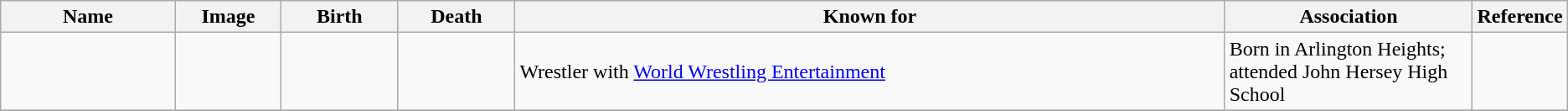<table class="wikitable sortable">
<tr>
<th scope="col" width="140">Name</th>
<th scope="col" width="80" class="unsortable">Image</th>
<th scope="col" width="90">Birth</th>
<th scope="col" width="90">Death</th>
<th scope="col" width="600" class="unsortable">Known for</th>
<th scope="col" width="200" class="unsortable">Association</th>
<th scope="col" width="30" class="unsortable">Reference</th>
</tr>
<tr>
<td></td>
<td></td>
<td align=right></td>
<td></td>
<td>Wrestler with <a href='#'>World Wrestling Entertainment</a></td>
<td>Born in Arlington Heights; attended John Hersey High School</td>
<td align="center"></td>
</tr>
<tr>
</tr>
</table>
